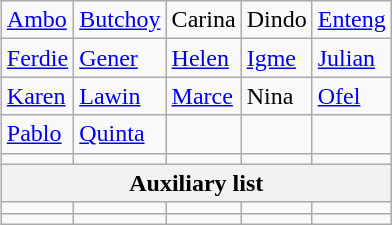<table class="wikitable" style="float:right;">
<tr>
<td><a href='#'>Ambo</a></td>
<td><a href='#'>Butchoy</a></td>
<td>Carina</td>
<td>Dindo</td>
<td><a href='#'>Enteng</a></td>
</tr>
<tr>
<td><a href='#'>Ferdie</a></td>
<td><a href='#'>Gener</a></td>
<td><a href='#'>Helen</a></td>
<td><a href='#'>Igme</a></td>
<td><a href='#'>Julian</a></td>
</tr>
<tr>
<td><a href='#'>Karen</a></td>
<td><a href='#'>Lawin</a></td>
<td><a href='#'>Marce</a></td>
<td>Nina</td>
<td><a href='#'>Ofel</a></td>
</tr>
<tr>
<td><a href='#'>Pablo</a></td>
<td><a href='#'>Quinta</a></td>
<td></td>
<td></td>
<td></td>
</tr>
<tr>
<td></td>
<td></td>
<td></td>
<td></td>
<td></td>
</tr>
<tr>
<th colspan=5>Auxiliary list</th>
</tr>
<tr>
<td></td>
<td></td>
<td></td>
<td></td>
<td></td>
</tr>
<tr>
<td></td>
<td></td>
<td></td>
<td></td>
<td></td>
</tr>
</table>
